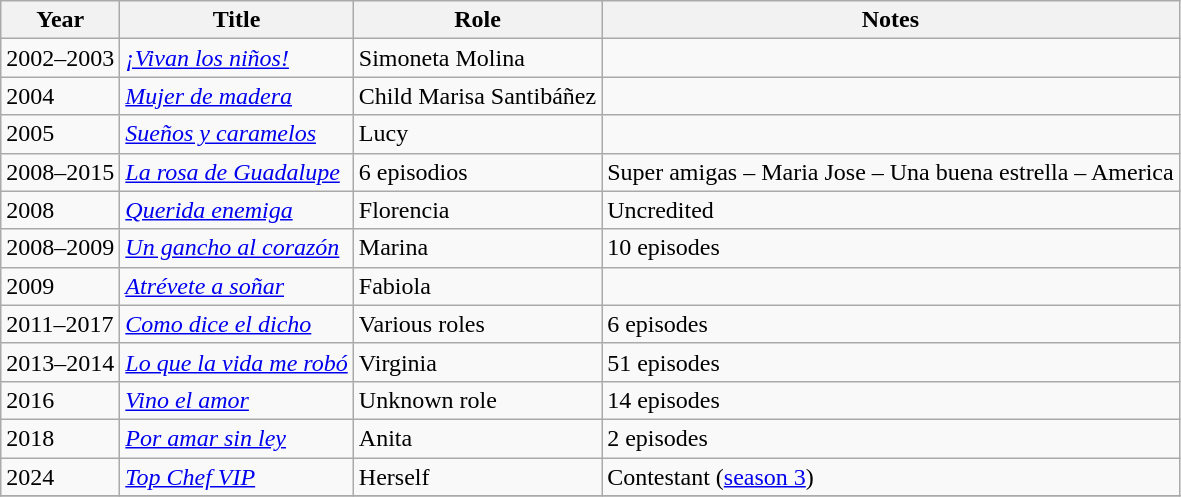<table class="wikitable sortable">
<tr>
<th>Year</th>
<th>Title</th>
<th>Role</th>
<th class="unsortable">Notes</th>
</tr>
<tr>
<td>2002–2003</td>
<td><em><a href='#'>¡Vivan los niños!</a></em></td>
<td>Simoneta Molina</td>
<td></td>
</tr>
<tr>
<td>2004</td>
<td><em><a href='#'>Mujer de madera</a></em></td>
<td>Child Marisa Santibáñez</td>
<td></td>
</tr>
<tr>
<td>2005</td>
<td><em><a href='#'>Sueños y caramelos</a></em></td>
<td>Lucy</td>
<td></td>
</tr>
<tr>
<td>2008–2015</td>
<td><em><a href='#'>La rosa de Guadalupe</a></em></td>
<td>6 episodios</td>
<td>Super amigas – Maria Jose – Una buena estrella – America</td>
</tr>
<tr>
<td>2008</td>
<td><em><a href='#'>Querida enemiga</a></em></td>
<td>Florencia</td>
<td>Uncredited</td>
</tr>
<tr>
<td>2008–2009</td>
<td><em><a href='#'>Un gancho al corazón</a></em></td>
<td>Marina</td>
<td>10 episodes</td>
</tr>
<tr>
<td>2009</td>
<td><em><a href='#'>Atrévete a soñar</a></em></td>
<td>Fabiola</td>
<td></td>
</tr>
<tr>
<td>2011–2017</td>
<td><em><a href='#'>Como dice el dicho</a></em></td>
<td>Various roles</td>
<td>6 episodes</td>
</tr>
<tr>
<td>2013–2014</td>
<td><em><a href='#'>Lo que la vida me robó</a></em></td>
<td>Virginia</td>
<td>51 episodes</td>
</tr>
<tr>
<td>2016</td>
<td><em><a href='#'>Vino el amor</a></em></td>
<td>Unknown role</td>
<td>14 episodes</td>
</tr>
<tr>
<td>2018</td>
<td><em><a href='#'>Por amar sin ley</a></em></td>
<td>Anita</td>
<td>2 episodes</td>
</tr>
<tr>
<td>2024</td>
<td><em><a href='#'>Top Chef VIP</a></em></td>
<td>Herself</td>
<td>Contestant (<a href='#'>season 3</a>)</td>
</tr>
<tr>
</tr>
</table>
